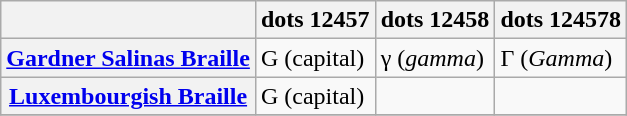<table class="wikitable">
<tr>
<th></th>
<th>dots 12457</th>
<th>dots 12458</th>
<th>dots 124578</th>
</tr>
<tr>
<th align=left><a href='#'>Gardner Salinas Braille</a></th>
<td>G (capital)</td>
<td>γ (<em>gamma</em>)</td>
<td>Γ (<em>Gamma</em>)</td>
</tr>
<tr>
<th align=left><a href='#'>Luxembourgish Braille</a></th>
<td>G (capital)</td>
<td></td>
<td></td>
</tr>
<tr>
</tr>
</table>
